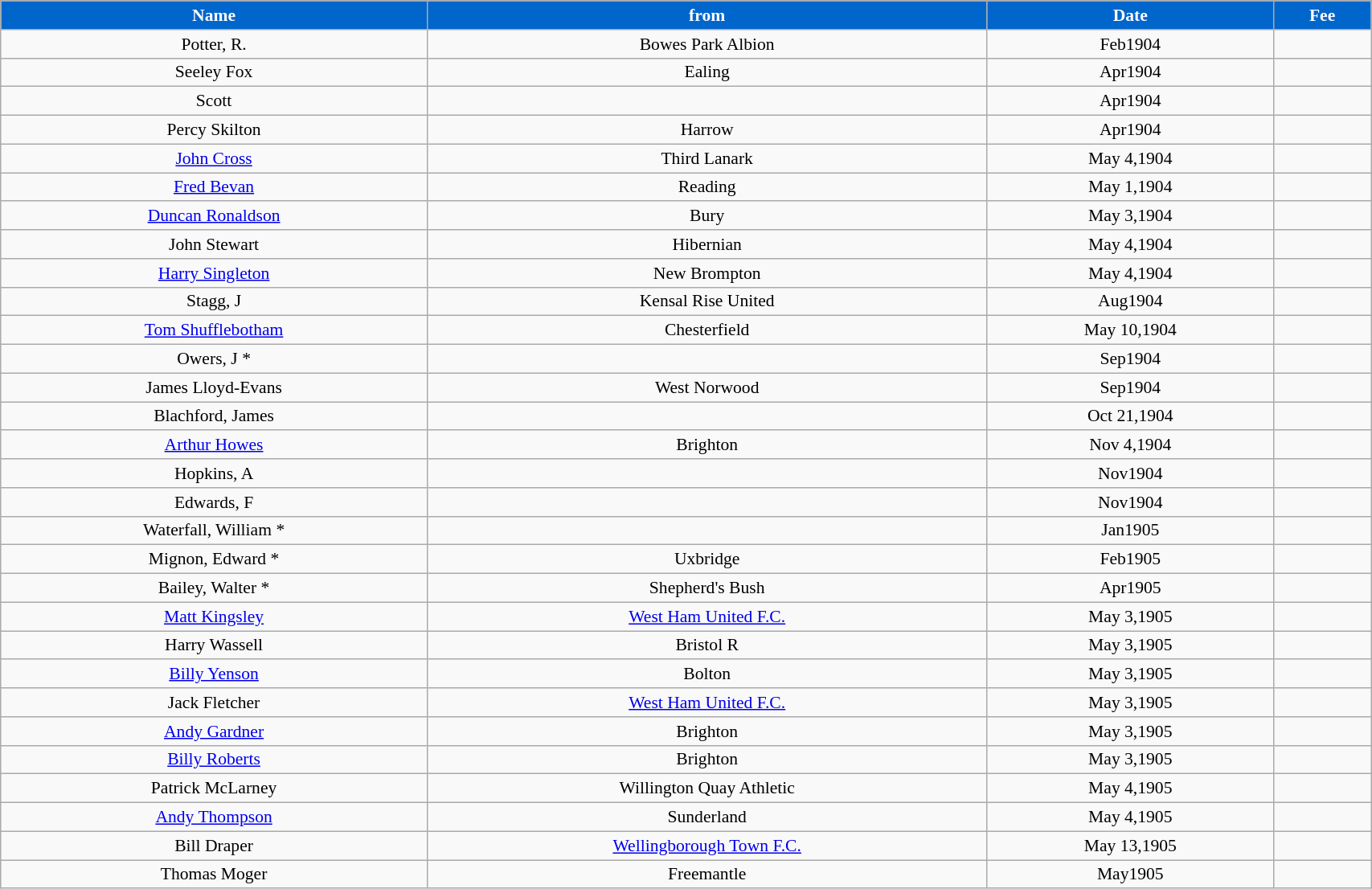<table class="wikitable" style="text-align:center; font-size:90%; width:90%;">
<tr>
<th style="background:#0066CC; color:#FFFFFF; text-align:center;"><strong>Name</strong></th>
<th style="background:#0066CC; color:#FFFFFF; text-align:center;">from</th>
<th style="background:#0066CC; color:#FFFFFF; text-align:center;">Date</th>
<th style="background:#0066CC; color:#FFFFFF; text-align:center;">Fee</th>
</tr>
<tr>
<td>Potter, R.</td>
<td>Bowes Park Albion</td>
<td>Feb1904</td>
<td></td>
</tr>
<tr>
<td>Seeley Fox</td>
<td>Ealing</td>
<td>Apr1904</td>
<td></td>
</tr>
<tr>
<td>Scott</td>
<td></td>
<td>Apr1904</td>
<td></td>
</tr>
<tr>
<td>Percy Skilton</td>
<td>Harrow</td>
<td>Apr1904</td>
<td></td>
</tr>
<tr>
<td><a href='#'>John Cross</a></td>
<td>Third Lanark</td>
<td>May 4,1904</td>
<td></td>
</tr>
<tr>
<td><a href='#'>Fred Bevan</a></td>
<td>Reading</td>
<td>May 1,1904</td>
<td></td>
</tr>
<tr>
<td><a href='#'>Duncan Ronaldson</a></td>
<td>Bury</td>
<td>May 3,1904</td>
<td></td>
</tr>
<tr>
<td>John Stewart</td>
<td>Hibernian</td>
<td>May 4,1904</td>
<td></td>
</tr>
<tr>
<td><a href='#'>Harry Singleton</a></td>
<td>New Brompton</td>
<td>May 4,1904</td>
<td></td>
</tr>
<tr>
<td>Stagg, J</td>
<td>Kensal Rise United</td>
<td>Aug1904</td>
<td></td>
</tr>
<tr>
<td><a href='#'>Tom Shufflebotham</a></td>
<td>Chesterfield</td>
<td>May 10,1904</td>
<td></td>
</tr>
<tr>
<td>Owers, J *</td>
<td></td>
<td>Sep1904</td>
<td></td>
</tr>
<tr>
<td>James Lloyd-Evans</td>
<td>West Norwood</td>
<td>Sep1904</td>
<td></td>
</tr>
<tr>
<td>Blachford, James</td>
<td></td>
<td>Oct 21,1904</td>
<td></td>
</tr>
<tr>
<td><a href='#'>Arthur Howes</a></td>
<td>Brighton</td>
<td>Nov 4,1904</td>
<td></td>
</tr>
<tr>
<td>Hopkins, A</td>
<td></td>
<td>Nov1904</td>
<td></td>
</tr>
<tr>
<td>Edwards, F</td>
<td></td>
<td>Nov1904</td>
<td></td>
</tr>
<tr>
<td>Waterfall, William *</td>
<td></td>
<td>Jan1905</td>
<td></td>
</tr>
<tr>
<td>Mignon, Edward *</td>
<td>Uxbridge</td>
<td>Feb1905</td>
<td></td>
</tr>
<tr>
<td>Bailey, Walter *</td>
<td>Shepherd's Bush</td>
<td>Apr1905</td>
<td></td>
</tr>
<tr>
<td><a href='#'>Matt Kingsley</a></td>
<td><a href='#'>West Ham United F.C.</a></td>
<td>May 3,1905</td>
<td></td>
</tr>
<tr>
<td>Harry Wassell</td>
<td>Bristol R</td>
<td>May 3,1905</td>
<td></td>
</tr>
<tr>
<td><a href='#'>Billy Yenson</a></td>
<td>Bolton</td>
<td>May 3,1905</td>
<td></td>
</tr>
<tr>
<td>Jack Fletcher</td>
<td><a href='#'>West Ham United F.C.</a></td>
<td>May 3,1905</td>
<td></td>
</tr>
<tr>
<td><a href='#'>Andy Gardner</a></td>
<td>Brighton</td>
<td>May 3,1905</td>
<td></td>
</tr>
<tr>
<td><a href='#'>Billy Roberts</a></td>
<td>Brighton</td>
<td>May 3,1905</td>
<td></td>
</tr>
<tr>
<td>Patrick McLarney</td>
<td>Willington Quay Athletic</td>
<td>May 4,1905</td>
<td></td>
</tr>
<tr>
<td><a href='#'>Andy Thompson</a></td>
<td>Sunderland</td>
<td>May 4,1905</td>
<td></td>
</tr>
<tr>
<td>Bill Draper</td>
<td><a href='#'>Wellingborough Town F.C.</a></td>
<td>May 13,1905</td>
<td></td>
</tr>
<tr>
<td>Thomas Moger</td>
<td>Freemantle</td>
<td>May1905</td>
<td></td>
</tr>
</table>
